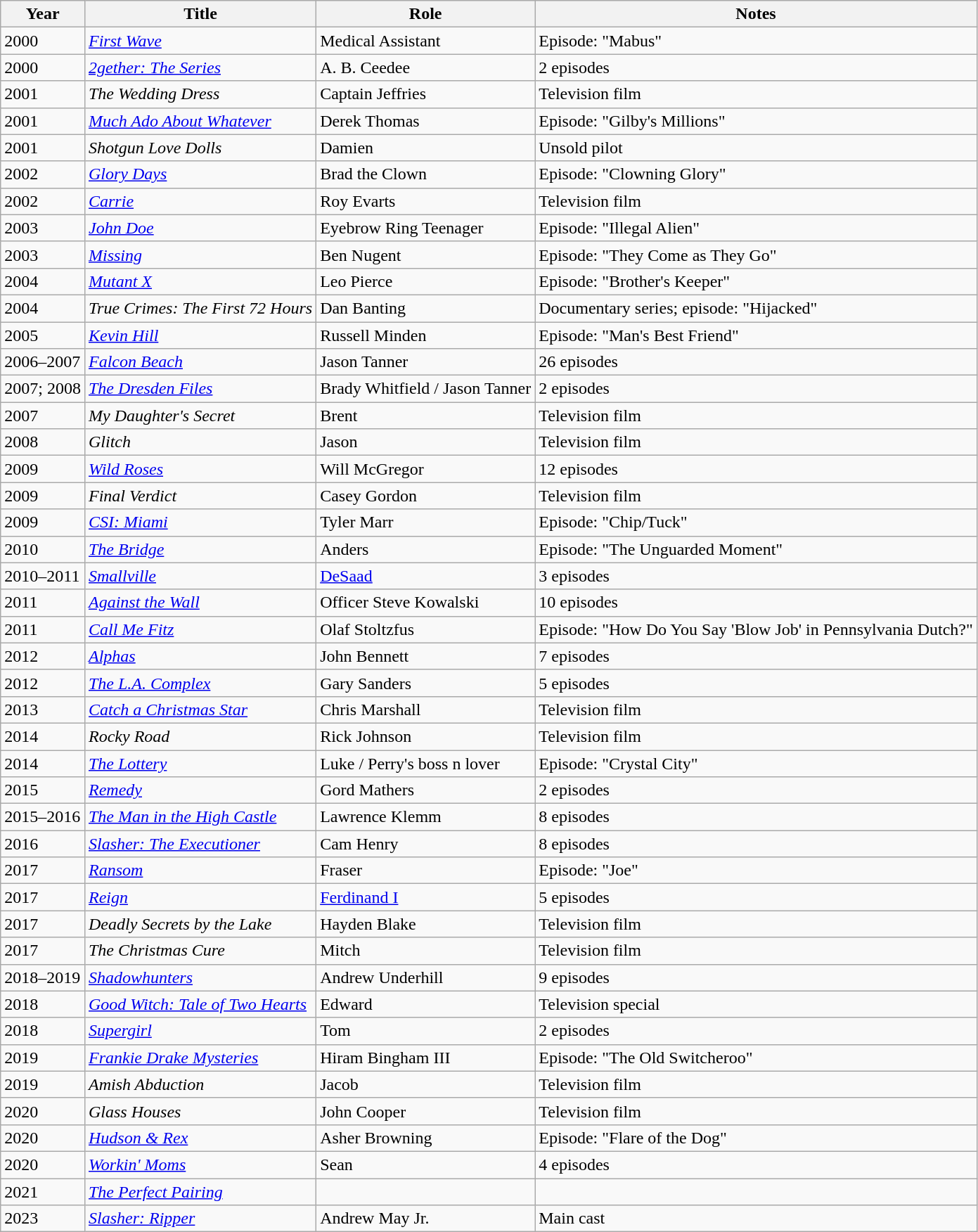<table class="wikitable sortable">
<tr>
<th>Year</th>
<th>Title</th>
<th>Role</th>
<th class="unsortable">Notes</th>
</tr>
<tr>
<td>2000</td>
<td><em><a href='#'>First Wave</a></em></td>
<td>Medical Assistant</td>
<td>Episode: "Mabus"</td>
</tr>
<tr>
<td>2000</td>
<td><em><a href='#'>2gether: The Series</a></em></td>
<td>A. B. Ceedee</td>
<td>2 episodes</td>
</tr>
<tr>
<td>2001</td>
<td data-sort-value="Wedding Dress, The"><em>The Wedding Dress</em></td>
<td>Captain Jeffries</td>
<td>Television film</td>
</tr>
<tr>
<td>2001</td>
<td><em><a href='#'>Much Ado About Whatever</a></em></td>
<td>Derek Thomas</td>
<td>Episode: "Gilby's Millions"</td>
</tr>
<tr>
<td>2001</td>
<td><em>Shotgun Love Dolls</em></td>
<td>Damien</td>
<td>Unsold pilot</td>
</tr>
<tr>
<td>2002</td>
<td><em><a href='#'>Glory Days</a></em></td>
<td>Brad the Clown</td>
<td>Episode: "Clowning Glory"</td>
</tr>
<tr>
<td>2002</td>
<td><em><a href='#'>Carrie</a></em></td>
<td>Roy Evarts</td>
<td>Television film</td>
</tr>
<tr>
<td>2003</td>
<td><em><a href='#'>John Doe</a></em></td>
<td>Eyebrow Ring Teenager</td>
<td>Episode: "Illegal Alien"</td>
</tr>
<tr>
<td>2003</td>
<td><em><a href='#'>Missing</a></em></td>
<td>Ben Nugent</td>
<td>Episode: "They Come as They Go"</td>
</tr>
<tr>
<td>2004</td>
<td><em><a href='#'>Mutant X</a></em></td>
<td>Leo Pierce</td>
<td>Episode: "Brother's Keeper"</td>
</tr>
<tr>
<td>2004</td>
<td><em>True Crimes: The First 72 Hours</em></td>
<td>Dan Banting</td>
<td>Documentary series; episode: "Hijacked"</td>
</tr>
<tr>
<td>2005</td>
<td><em><a href='#'>Kevin Hill</a></em></td>
<td>Russell Minden</td>
<td>Episode: "Man's Best Friend"</td>
</tr>
<tr>
<td>2006–2007</td>
<td><em><a href='#'>Falcon Beach</a></em></td>
<td>Jason Tanner</td>
<td>26 episodes</td>
</tr>
<tr>
<td>2007; 2008</td>
<td data-sort-value="Dresden Files, The"><em><a href='#'>The Dresden Files</a></em></td>
<td>Brady Whitfield / Jason Tanner</td>
<td>2 episodes</td>
</tr>
<tr>
<td>2007</td>
<td><em>My Daughter's Secret</em></td>
<td>Brent</td>
<td>Television film</td>
</tr>
<tr>
<td>2008</td>
<td><em>Glitch</em></td>
<td>Jason</td>
<td>Television film</td>
</tr>
<tr>
<td>2009</td>
<td><em><a href='#'>Wild Roses</a></em></td>
<td>Will McGregor</td>
<td>12 episodes</td>
</tr>
<tr>
<td>2009</td>
<td><em>Final Verdict</em></td>
<td>Casey Gordon</td>
<td>Television film</td>
</tr>
<tr>
<td>2009</td>
<td><em><a href='#'>CSI: Miami</a></em></td>
<td>Tyler Marr</td>
<td>Episode: "Chip/Tuck"</td>
</tr>
<tr>
<td>2010</td>
<td data-sort-value="Bridge, The"><em><a href='#'>The Bridge</a></em></td>
<td>Anders</td>
<td>Episode: "The Unguarded Moment"</td>
</tr>
<tr>
<td>2010–2011</td>
<td><em><a href='#'>Smallville</a></em></td>
<td><a href='#'>DeSaad</a></td>
<td>3 episodes</td>
</tr>
<tr>
<td>2011</td>
<td><em><a href='#'>Against the Wall</a></em></td>
<td>Officer Steve Kowalski</td>
<td>10 episodes</td>
</tr>
<tr>
<td>2011</td>
<td><em><a href='#'>Call Me Fitz</a></em></td>
<td>Olaf Stoltzfus</td>
<td>Episode: "How Do You Say 'Blow Job' in Pennsylvania Dutch?"</td>
</tr>
<tr>
<td>2012</td>
<td><em><a href='#'>Alphas</a></em></td>
<td>John Bennett</td>
<td>7 episodes</td>
</tr>
<tr>
<td>2012</td>
<td data-sort-value="L.A. Complex, The"><em><a href='#'>The L.A. Complex</a></em></td>
<td>Gary Sanders</td>
<td>5 episodes</td>
</tr>
<tr>
<td>2013</td>
<td><em><a href='#'>Catch a Christmas Star</a></em></td>
<td>Chris Marshall</td>
<td>Television film</td>
</tr>
<tr>
<td>2014</td>
<td><em>Rocky Road</em></td>
<td>Rick Johnson</td>
<td>Television film</td>
</tr>
<tr>
<td>2014</td>
<td data-sort-value="Lottery, The"><em><a href='#'>The Lottery</a></em></td>
<td>Luke / Perry's boss n lover</td>
<td>Episode: "Crystal City"</td>
</tr>
<tr>
<td>2015</td>
<td><em><a href='#'>Remedy</a></em></td>
<td>Gord Mathers</td>
<td>2 episodes</td>
</tr>
<tr>
<td>2015–2016</td>
<td data-sort-value="Man in the High Castle, The"><em><a href='#'>The Man in the High Castle</a></em></td>
<td>Lawrence Klemm</td>
<td>8 episodes</td>
</tr>
<tr>
<td>2016</td>
<td><em><a href='#'>Slasher: The Executioner</a></em></td>
<td>Cam Henry</td>
<td>8 episodes</td>
</tr>
<tr>
<td>2017</td>
<td><em><a href='#'>Ransom</a></em></td>
<td>Fraser</td>
<td>Episode: "Joe"</td>
</tr>
<tr>
<td>2017</td>
<td><em><a href='#'>Reign</a></em></td>
<td><a href='#'>Ferdinand I</a></td>
<td>5 episodes</td>
</tr>
<tr>
<td>2017</td>
<td><em>Deadly Secrets by the Lake</em></td>
<td>Hayden Blake</td>
<td>Television film</td>
</tr>
<tr>
<td>2017</td>
<td data-sort-value="Christmas Cure, The"><em>The Christmas Cure</em></td>
<td>Mitch</td>
<td>Television film</td>
</tr>
<tr>
<td>2018–2019</td>
<td><em><a href='#'>Shadowhunters</a></em></td>
<td>Andrew Underhill</td>
<td>9 episodes</td>
</tr>
<tr>
<td>2018</td>
<td><em><a href='#'>Good Witch: Tale of Two Hearts</a></em></td>
<td>Edward</td>
<td>Television special</td>
</tr>
<tr>
<td>2018</td>
<td><em><a href='#'>Supergirl</a></em></td>
<td>Tom</td>
<td>2 episodes</td>
</tr>
<tr>
<td>2019</td>
<td><em><a href='#'>Frankie Drake Mysteries</a></em></td>
<td>Hiram Bingham III</td>
<td>Episode: "The Old Switcheroo"</td>
</tr>
<tr>
<td>2019</td>
<td><em>Amish Abduction</em></td>
<td>Jacob</td>
<td>Television film</td>
</tr>
<tr>
<td>2020</td>
<td><em>Glass Houses</em></td>
<td>John Cooper</td>
<td>Television film</td>
</tr>
<tr>
<td>2020</td>
<td><em><a href='#'>Hudson & Rex</a></em></td>
<td>Asher Browning</td>
<td>Episode: "Flare of the Dog"</td>
</tr>
<tr>
<td>2020</td>
<td><em><a href='#'>Workin' Moms</a></em></td>
<td>Sean</td>
<td>4 episodes</td>
</tr>
<tr>
<td>2021</td>
<td data-sort-value="Perfect Pairing, The"><em><a href='#'>The Perfect Pairing</a></em></td>
<td></td>
<td></td>
</tr>
<tr>
<td>2023</td>
<td><em><a href='#'>Slasher: Ripper</a></em></td>
<td>Andrew May Jr.</td>
<td>Main cast</td>
</tr>
</table>
